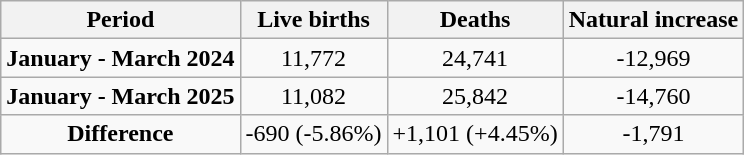<table class="wikitable" style="text-align:center;">
<tr>
<th>Period</th>
<th>Live births</th>
<th>Deaths</th>
<th>Natural increase</th>
</tr>
<tr>
<td><strong>January - March 2024</strong></td>
<td>11,772</td>
<td>24,741</td>
<td>-12,969</td>
</tr>
<tr>
<td><strong>January - March 2025</strong></td>
<td>11,082</td>
<td>25,842</td>
<td>-14,760</td>
</tr>
<tr>
<td><strong>Difference</strong></td>
<td> -690 (-5.86%)</td>
<td> +1,101 (+4.45%)</td>
<td> -1,791</td>
</tr>
</table>
